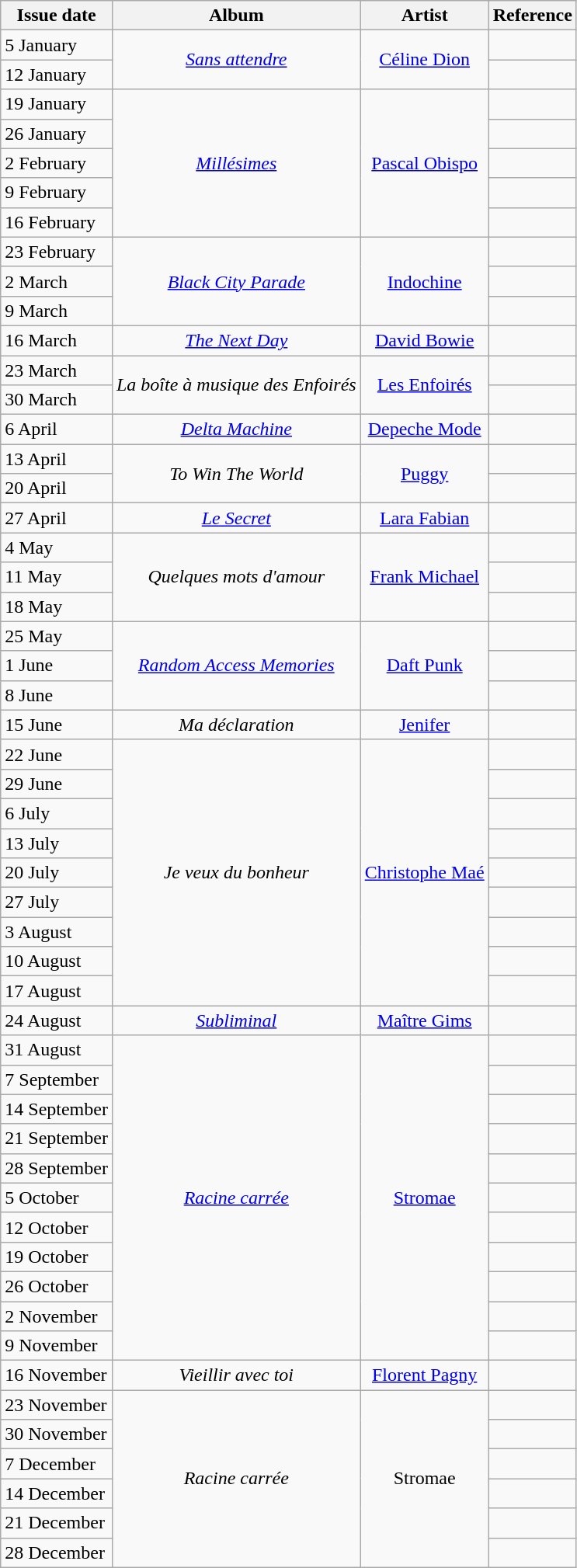<table class="wikitable">
<tr>
<th>Issue date</th>
<th>Album</th>
<th>Artist</th>
<th>Reference</th>
</tr>
<tr>
<td>5 January</td>
<td align="center" rowspan="2"><em><a href='#'>Sans attendre</a></em></td>
<td align="center" rowspan="2"><a href='#'>Céline Dion</a></td>
<td align="center"></td>
</tr>
<tr>
<td>12 January</td>
<td align="center"></td>
</tr>
<tr>
<td>19 January</td>
<td align="center" rowspan="5"><em><a href='#'>Millésimes</a></em></td>
<td align="center" rowspan="5"><a href='#'>Pascal Obispo</a></td>
<td align="center"></td>
</tr>
<tr>
<td>26 January</td>
<td align="center"></td>
</tr>
<tr>
<td>2 February</td>
<td align="center"></td>
</tr>
<tr>
<td>9 February</td>
<td align="center"></td>
</tr>
<tr>
<td>16 February</td>
<td align="center"></td>
</tr>
<tr>
<td>23 February</td>
<td align="center" rowspan="3"><em><a href='#'>Black City Parade</a></em></td>
<td align="center" rowspan="3"><a href='#'>Indochine</a></td>
<td align="center"></td>
</tr>
<tr>
<td>2 March</td>
<td align="center"></td>
</tr>
<tr>
<td>9 March</td>
<td align="center"></td>
</tr>
<tr>
<td>16 March</td>
<td align="center"><em><a href='#'>The Next Day</a></em></td>
<td align="center"><a href='#'>David Bowie</a></td>
<td align="center"></td>
</tr>
<tr>
<td>23 March</td>
<td align="center" rowspan="2"><em>La boîte à musique des Enfoirés</em></td>
<td align="center" rowspan="2"><a href='#'>Les Enfoirés</a></td>
<td align="center"></td>
</tr>
<tr>
<td>30 March</td>
<td align="center"></td>
</tr>
<tr>
<td>6 April</td>
<td align="center"><em><a href='#'>Delta Machine</a></em></td>
<td align="center"><a href='#'>Depeche Mode</a></td>
<td align="center"></td>
</tr>
<tr>
<td>13 April</td>
<td align="center" rowspan="2"><em>To Win The World</em></td>
<td align="center" rowspan="2"><a href='#'>Puggy</a></td>
<td align="center"></td>
</tr>
<tr>
<td>20 April</td>
<td align="center"></td>
</tr>
<tr>
<td>27 April</td>
<td align="center"><em><a href='#'>Le Secret</a></em></td>
<td align="center"><a href='#'>Lara Fabian</a></td>
<td align="center"></td>
</tr>
<tr>
<td>4 May</td>
<td align="center" rowspan="3"><em>Quelques mots d'amour</em></td>
<td align="center" rowspan="3"><a href='#'>Frank Michael</a></td>
<td align="center"></td>
</tr>
<tr>
<td>11 May</td>
<td align="center"></td>
</tr>
<tr>
<td>18 May</td>
<td align="center"></td>
</tr>
<tr>
<td>25 May</td>
<td align="center" rowspan="3"><em><a href='#'>Random Access Memories</a></em></td>
<td align="center" rowspan="3"><a href='#'>Daft Punk</a></td>
<td align="center"></td>
</tr>
<tr>
<td>1 June</td>
<td align="center"></td>
</tr>
<tr>
<td>8 June</td>
<td align="center"></td>
</tr>
<tr>
<td>15 June</td>
<td align="center"><em>Ma déclaration</em></td>
<td align="center"><a href='#'>Jenifer</a></td>
<td align="center"></td>
</tr>
<tr>
<td>22 June</td>
<td align="center" rowspan="9"><em>Je veux du bonheur</em></td>
<td align="center" rowspan="9"><a href='#'>Christophe Maé</a></td>
<td align="center"></td>
</tr>
<tr>
<td>29 June</td>
<td align="center"></td>
</tr>
<tr>
<td>6 July</td>
<td align="center"></td>
</tr>
<tr>
<td>13 July</td>
<td align="center"></td>
</tr>
<tr>
<td>20 July</td>
<td align="center"></td>
</tr>
<tr>
<td>27 July</td>
<td align="center"></td>
</tr>
<tr>
<td>3 August</td>
<td align="center"></td>
</tr>
<tr>
<td>10 August</td>
<td align="center"></td>
</tr>
<tr>
<td>17 August</td>
<td align="center"></td>
</tr>
<tr>
<td>24 August</td>
<td align="center"><em><a href='#'>Subliminal</a></em></td>
<td align="center"><a href='#'>Maître Gims</a></td>
<td align="center"></td>
</tr>
<tr>
<td>31 August</td>
<td align="center" rowspan="11"><em><a href='#'>Racine carrée</a></em></td>
<td align="center" rowspan="11"><a href='#'>Stromae</a></td>
<td align="center"></td>
</tr>
<tr>
<td>7 September</td>
<td align="center"></td>
</tr>
<tr>
<td>14 September</td>
<td align="center"></td>
</tr>
<tr>
<td>21 September</td>
<td align="center"></td>
</tr>
<tr>
<td>28 September</td>
<td align="center"></td>
</tr>
<tr>
<td>5 October</td>
<td align="center"></td>
</tr>
<tr>
<td>12 October</td>
<td align="center"></td>
</tr>
<tr>
<td>19 October</td>
<td align="center"></td>
</tr>
<tr>
<td>26 October</td>
<td align="center"></td>
</tr>
<tr>
<td>2 November</td>
<td align="center"></td>
</tr>
<tr>
<td>9 November</td>
<td align="center"></td>
</tr>
<tr>
<td>16 November</td>
<td align="center"><em>Vieillir avec toi</em></td>
<td align="center"><a href='#'>Florent Pagny</a></td>
<td align="center"></td>
</tr>
<tr>
<td>23 November</td>
<td align="center" rowspan="6"><em>Racine carrée</em></td>
<td align="center" rowspan="6">Stromae</td>
<td align="center"></td>
</tr>
<tr>
<td>30 November</td>
<td align="center"></td>
</tr>
<tr>
<td>7 December</td>
<td align="center"></td>
</tr>
<tr>
<td>14 December</td>
<td align="center"></td>
</tr>
<tr>
<td>21 December</td>
<td align="center"></td>
</tr>
<tr>
<td>28 December</td>
<td align="center"></td>
</tr>
</table>
